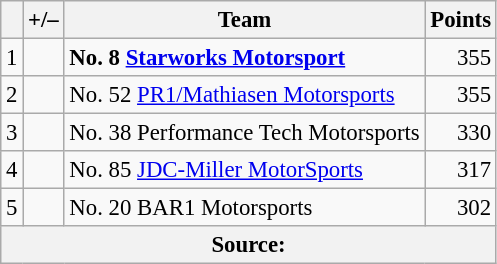<table class="wikitable" style="font-size: 95%;">
<tr>
<th scope="col"></th>
<th scope="col">+/–</th>
<th scope="col">Team</th>
<th scope="col">Points</th>
</tr>
<tr>
<td align=center>1</td>
<td align="left"></td>
<td><strong> No. 8 <a href='#'>Starworks Motorsport</a></strong></td>
<td align=right>355</td>
</tr>
<tr>
<td align=center>2</td>
<td align="left"></td>
<td> No. 52 <a href='#'>PR1/Mathiasen Motorsports</a></td>
<td align=right>355</td>
</tr>
<tr>
<td align=center>3</td>
<td align="left"></td>
<td> No. 38 Performance Tech Motorsports</td>
<td align=right>330</td>
</tr>
<tr>
<td align=center>4</td>
<td align="left"></td>
<td> No. 85 <a href='#'>JDC-Miller MotorSports</a></td>
<td align=right>317</td>
</tr>
<tr>
<td align=center>5</td>
<td align="left"></td>
<td> No. 20 BAR1 Motorsports</td>
<td align=right>302</td>
</tr>
<tr>
<th colspan=5>Source:</th>
</tr>
</table>
